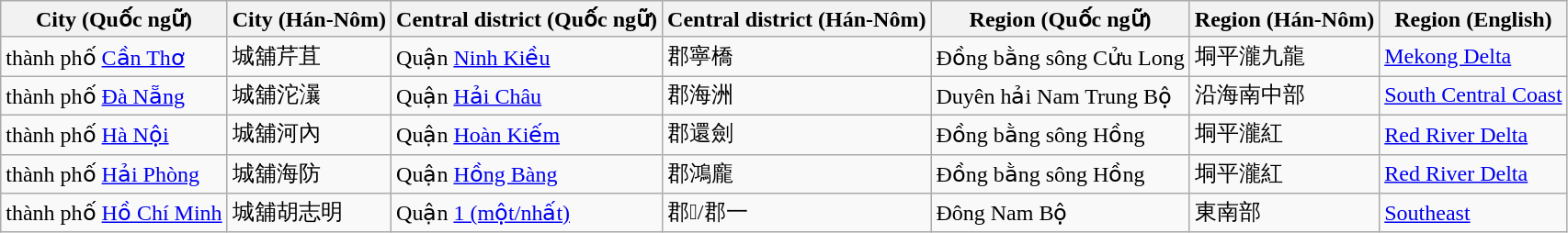<table class="wikitable sortable">
<tr>
<th scope="col">City (Quốc ngữ)</th>
<th scope="col">City (Hán-Nôm)</th>
<th scope="col">Central district (Quốc ngữ)</th>
<th scope="col">Central district (Hán-Nôm)</th>
<th scope="col">Region (Quốc ngữ)</th>
<th scope="col">Region (Hán-Nôm)</th>
<th scope="col">Region (English)</th>
</tr>
<tr>
<td>thành phố <a href='#'>Cần Thơ</a></td>
<td>城舖芹苴</td>
<td>Quận <a href='#'>Ninh Kiều</a></td>
<td>郡寧橋</td>
<td>Đồng bằng sông Cửu Long</td>
<td>垌平瀧九龍</td>
<td><a href='#'>Mekong Delta</a></td>
</tr>
<tr>
<td>thành phố <a href='#'>Đà Nẵng</a></td>
<td>城舖沱㶞</td>
<td>Quận <a href='#'>Hải Châu</a></td>
<td>郡海洲</td>
<td>Duyên hải Nam Trung Bộ</td>
<td>沿海南中部</td>
<td><a href='#'>South Central Coast</a></td>
</tr>
<tr>
<td>thành phố <a href='#'>Hà Nội</a></td>
<td>城舖河內</td>
<td>Quận <a href='#'>Hoàn Kiếm</a></td>
<td>郡還劍</td>
<td>Đồng bằng sông Hồng</td>
<td>垌平瀧紅</td>
<td><a href='#'>Red River Delta</a></td>
</tr>
<tr>
<td>thành phố <a href='#'>Hải Phòng</a></td>
<td>城舖海防</td>
<td>Quận <a href='#'>Hồng Bàng</a></td>
<td>郡鴻龐</td>
<td>Đồng bằng sông Hồng</td>
<td>垌平瀧紅</td>
<td><a href='#'>Red River Delta</a></td>
</tr>
<tr>
<td>thành phố <a href='#'>Hồ Chí Minh</a></td>
<td>城舖胡志明</td>
<td>Quận <a href='#'>1 (một/nhất)</a></td>
<td>郡𠬠/郡一</td>
<td>Đông Nam Bộ</td>
<td>東南部</td>
<td><a href='#'>Southeast</a></td>
</tr>
</table>
